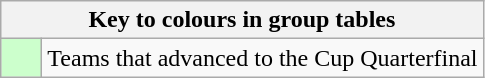<table class="wikitable" style="text-align: center;">
<tr>
<th colspan=2>Key to colours in group tables</th>
</tr>
<tr>
<td style="background:#cfc; width:20px;"></td>
<td align=left>Teams that advanced to the Cup Quarterfinal</td>
</tr>
</table>
